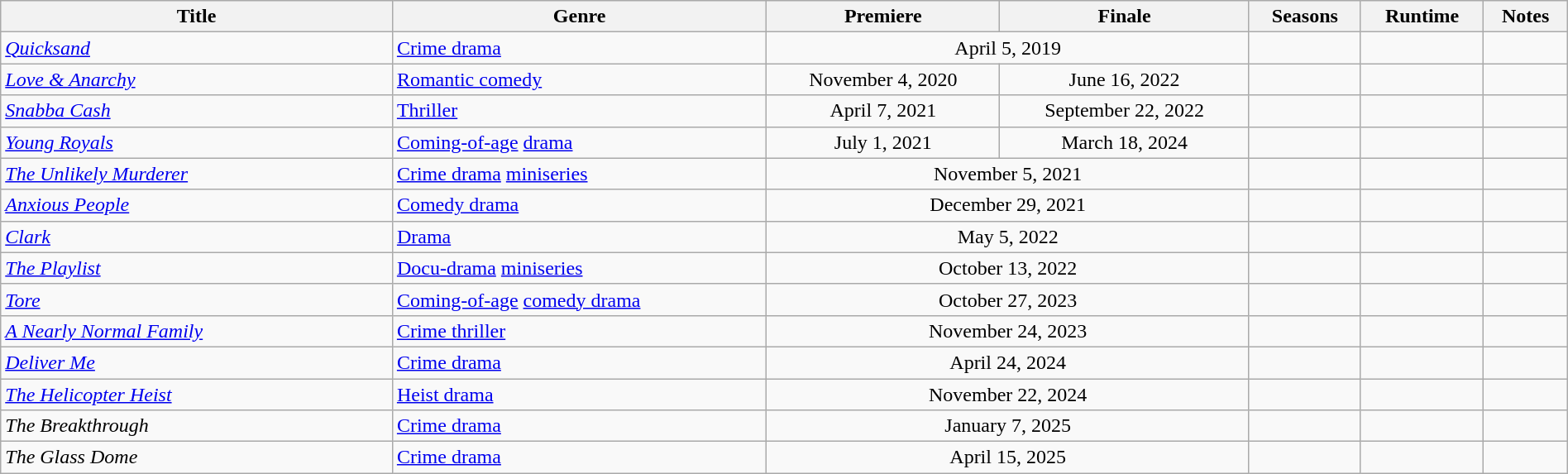<table class="wikitable sortable" style="width:100%">
<tr>
<th scope="col" style="width:25%;">Title</th>
<th>Genre</th>
<th>Premiere</th>
<th>Finale</th>
<th>Seasons</th>
<th>Runtime</th>
<th>Notes</th>
</tr>
<tr>
<td><em><a href='#'>Quicksand</a></em></td>
<td><a href='#'>Crime drama</a></td>
<td colspan="2" style="text-align:center">April 5, 2019</td>
<td></td>
<td></td>
<td></td>
</tr>
<tr>
<td><em><a href='#'>Love & Anarchy</a></em></td>
<td><a href='#'>Romantic comedy</a></td>
<td style="text-align:center">November 4, 2020</td>
<td style="text-align:center">June 16, 2022</td>
<td></td>
<td></td>
<td></td>
</tr>
<tr>
<td><em><a href='#'>Snabba Cash</a></em></td>
<td><a href='#'>Thriller</a></td>
<td style="text-align:center">April 7, 2021</td>
<td style="text-align:center">September 22, 2022</td>
<td></td>
<td></td>
<td></td>
</tr>
<tr>
<td><em><a href='#'>Young Royals</a></em></td>
<td><a href='#'>Coming-of-age</a> <a href='#'>drama</a></td>
<td style="text-align:center">July 1, 2021</td>
<td style="text-align:center">March 18, 2024</td>
<td></td>
<td></td>
<td></td>
</tr>
<tr>
<td><em><a href='#'>The Unlikely Murderer</a></em></td>
<td><a href='#'>Crime drama</a> <a href='#'>miniseries</a></td>
<td colspan="2" style="text-align:center">November 5, 2021</td>
<td></td>
<td></td>
<td></td>
</tr>
<tr>
<td><em><a href='#'>Anxious People</a></em></td>
<td><a href='#'>Comedy drama</a></td>
<td colspan="2" style="text-align:center">December 29, 2021</td>
<td></td>
<td></td>
<td></td>
</tr>
<tr>
<td><em><a href='#'>Clark</a></em></td>
<td><a href='#'>Drama</a></td>
<td colspan="2" style="text-align:center">May 5, 2022</td>
<td></td>
<td></td>
<td></td>
</tr>
<tr>
<td><em><a href='#'>The Playlist</a></em></td>
<td><a href='#'>Docu-drama</a> <a href='#'>miniseries</a></td>
<td colspan="2" style="text-align:center">October 13, 2022</td>
<td></td>
<td></td>
<td></td>
</tr>
<tr>
<td><em><a href='#'>Tore</a></em></td>
<td><a href='#'>Coming-of-age</a> <a href='#'>comedy drama</a></td>
<td colspan="2" style="text-align:center">October 27, 2023</td>
<td></td>
<td></td>
<td></td>
</tr>
<tr>
<td><em><a href='#'>A Nearly Normal Family</a></em></td>
<td><a href='#'>Crime thriller</a></td>
<td colspan="2" style="text-align:center">November 24, 2023</td>
<td></td>
<td></td>
<td></td>
</tr>
<tr>
<td><em><a href='#'>Deliver Me</a></em></td>
<td><a href='#'>Crime drama</a></td>
<td colspan="2" style="text-align:center">April 24, 2024</td>
<td></td>
<td></td>
<td></td>
</tr>
<tr>
<td><em><a href='#'>The Helicopter Heist</a></em></td>
<td><a href='#'>Heist drama</a></td>
<td colspan="2" style="text-align:center">November 22, 2024</td>
<td></td>
<td></td>
<td></td>
</tr>
<tr>
<td><em>The Breakthrough</em></td>
<td><a href='#'>Crime drama</a></td>
<td colspan="2" style="text-align:center">January 7, 2025</td>
<td></td>
<td></td>
<td></td>
</tr>
<tr>
<td><em>The Glass Dome</em></td>
<td><a href='#'>Crime drama</a></td>
<td colspan="2" style="text-align:center">April 15, 2025</td>
<td></td>
<td></td>
<td></td>
</tr>
</table>
